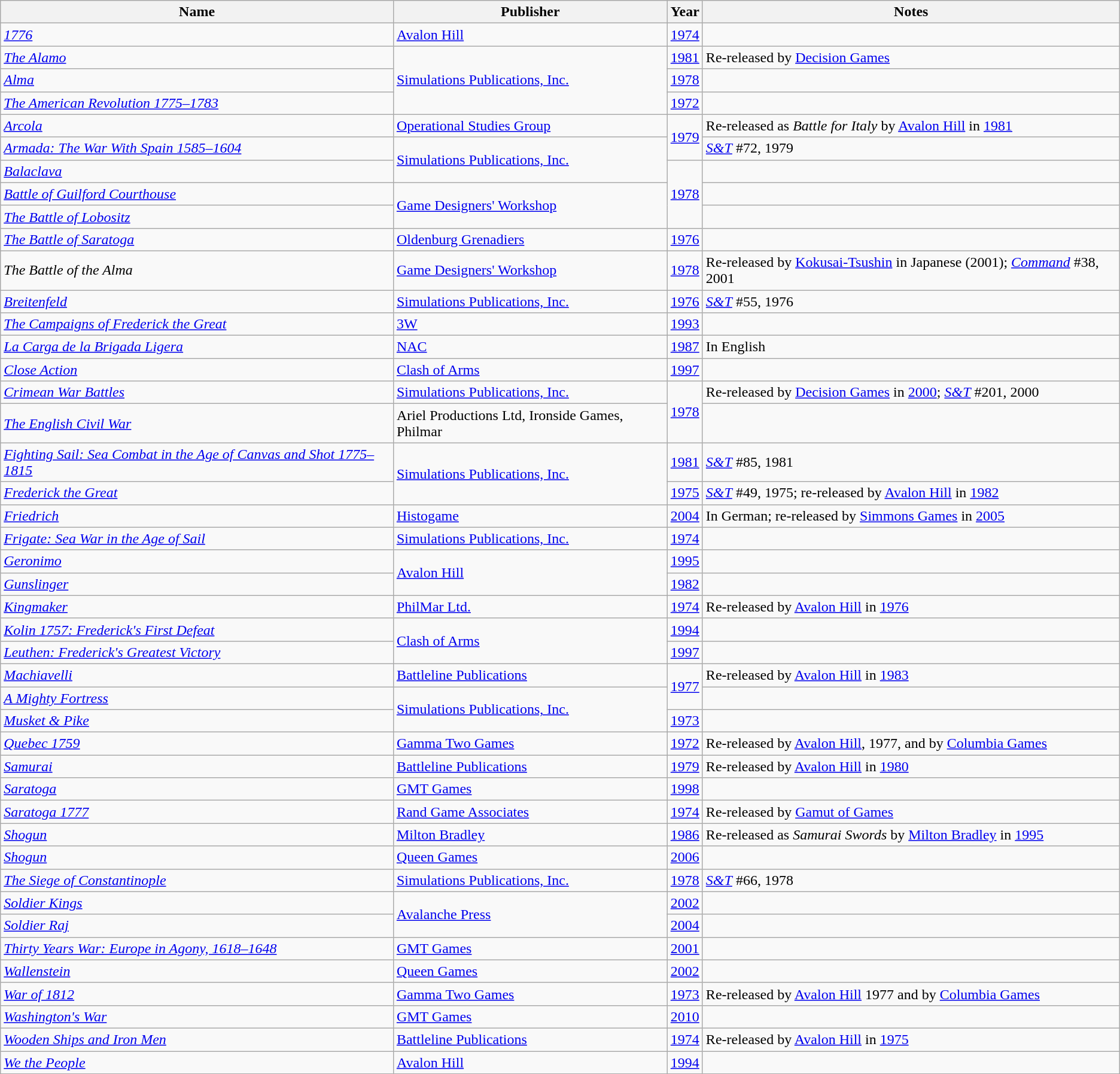<table class="wikitable sortable">
<tr>
<th>Name</th>
<th>Publisher</th>
<th>Year</th>
<th>Notes</th>
</tr>
<tr>
<td><em><a href='#'>1776</a></em></td>
<td><a href='#'>Avalon Hill</a></td>
<td><a href='#'>1974</a></td>
<td></td>
</tr>
<tr>
<td><em><a href='#'>The Alamo</a></em></td>
<td rowspan="3"><a href='#'>Simulations Publications, Inc.</a></td>
<td><a href='#'>1981</a></td>
<td>Re-released by <a href='#'>Decision Games</a></td>
</tr>
<tr>
<td><em><a href='#'>Alma</a></em></td>
<td><a href='#'>1978</a></td>
<td></td>
</tr>
<tr>
<td><em><a href='#'>The American Revolution 1775–1783</a></em></td>
<td><a href='#'>1972</a></td>
<td></td>
</tr>
<tr>
<td><em><a href='#'>Arcola</a></em></td>
<td><a href='#'>Operational Studies Group</a></td>
<td rowspan="2"><a href='#'>1979</a></td>
<td>Re-released as <em>Battle for Italy</em> by <a href='#'>Avalon Hill</a> in <a href='#'>1981</a></td>
</tr>
<tr>
<td><em><a href='#'>Armada: The War With Spain 1585–1604</a></em></td>
<td rowspan="2"><a href='#'>Simulations Publications, Inc.</a></td>
<td><em><a href='#'>S&T</a></em> #72, 1979</td>
</tr>
<tr>
<td><em><a href='#'>Balaclava</a></em></td>
<td rowspan="3"><a href='#'>1978</a></td>
<td></td>
</tr>
<tr>
<td><em><a href='#'>Battle of Guilford Courthouse</a></em></td>
<td rowspan="2"><a href='#'>Game Designers' Workshop</a></td>
<td></td>
</tr>
<tr>
<td><em><a href='#'>The Battle of Lobositz</a></em></td>
<td></td>
</tr>
<tr>
<td><em><a href='#'>The Battle of Saratoga</a></em></td>
<td><a href='#'>Oldenburg Grenadiers</a></td>
<td><a href='#'>1976</a></td>
<td></td>
</tr>
<tr>
<td><em>The Battle of the Alma</em></td>
<td><a href='#'>Game Designers' Workshop</a></td>
<td><a href='#'>1978</a></td>
<td>Re-released by <a href='#'>Kokusai-Tsushin</a> in Japanese (2001); <em><a href='#'>Command</a></em> #38, 2001</td>
</tr>
<tr>
<td><em><a href='#'>Breitenfeld</a></em></td>
<td><a href='#'>Simulations Publications, Inc.</a></td>
<td><a href='#'>1976</a></td>
<td><em><a href='#'>S&T</a></em> #55, 1976</td>
</tr>
<tr>
<td><em><a href='#'>The Campaigns of Frederick the Great</a></em></td>
<td><a href='#'>3W</a></td>
<td><a href='#'>1993</a></td>
<td></td>
</tr>
<tr>
<td><em><a href='#'>La Carga de la Brigada Ligera</a></em></td>
<td><a href='#'>NAC</a></td>
<td><a href='#'>1987</a></td>
<td>In English</td>
</tr>
<tr>
<td><em><a href='#'>Close Action</a></em></td>
<td><a href='#'>Clash of Arms</a></td>
<td><a href='#'>1997</a></td>
<td></td>
</tr>
<tr>
<td><em><a href='#'>Crimean War Battles</a></em></td>
<td><a href='#'>Simulations Publications, Inc.</a></td>
<td rowspan="2"><a href='#'>1978</a></td>
<td>Re-released by <a href='#'>Decision Games</a> in <a href='#'>2000</a>; <em><a href='#'>S&T</a></em> #201, 2000</td>
</tr>
<tr>
<td><em><a href='#'>The English Civil War</a></em></td>
<td>Ariel Productions Ltd, Ironside Games, Philmar</td>
<td></td>
</tr>
<tr>
<td><em><a href='#'>Fighting Sail: Sea Combat in the Age of Canvas and Shot 1775–1815</a></em></td>
<td rowspan="2"><a href='#'>Simulations Publications, Inc.</a></td>
<td><a href='#'>1981</a></td>
<td><em><a href='#'>S&T</a></em> #85, 1981</td>
</tr>
<tr>
<td><em><a href='#'>Frederick the Great</a></em></td>
<td><a href='#'>1975</a></td>
<td><em><a href='#'>S&T</a></em> #49, 1975; re-released by <a href='#'>Avalon Hill</a> in <a href='#'>1982</a></td>
</tr>
<tr>
<td><em><a href='#'>Friedrich</a></em></td>
<td><a href='#'>Histogame</a></td>
<td><a href='#'>2004</a></td>
<td>In German; re-released by <a href='#'>Simmons Games</a> in <a href='#'>2005</a></td>
</tr>
<tr>
<td><em><a href='#'>Frigate: Sea War in the Age of Sail</a></em></td>
<td><a href='#'>Simulations Publications, Inc.</a></td>
<td><a href='#'>1974</a></td>
<td></td>
</tr>
<tr>
<td><em><a href='#'>Geronimo</a></em></td>
<td rowspan="2"><a href='#'>Avalon Hill</a></td>
<td><a href='#'>1995</a></td>
<td></td>
</tr>
<tr>
<td><em><a href='#'>Gunslinger</a></em></td>
<td><a href='#'>1982</a></td>
<td></td>
</tr>
<tr>
<td><em><a href='#'>Kingmaker</a></em></td>
<td><a href='#'>PhilMar Ltd.</a></td>
<td><a href='#'>1974</a></td>
<td>Re-released by <a href='#'>Avalon Hill</a> in <a href='#'>1976</a></td>
</tr>
<tr>
<td><em><a href='#'>Kolin 1757: Frederick's First Defeat</a></em></td>
<td rowspan="2"><a href='#'>Clash of Arms</a></td>
<td><a href='#'>1994</a></td>
<td></td>
</tr>
<tr>
<td><em><a href='#'>Leuthen: Frederick's Greatest Victory</a></em></td>
<td><a href='#'>1997</a></td>
<td></td>
</tr>
<tr>
<td><em><a href='#'>Machiavelli</a></em></td>
<td><a href='#'>Battleline Publications</a></td>
<td rowspan="2"><a href='#'>1977</a></td>
<td>Re-released by <a href='#'>Avalon Hill</a> in <a href='#'>1983</a></td>
</tr>
<tr>
<td><em><a href='#'>A Mighty Fortress</a></em></td>
<td rowspan="2"><a href='#'>Simulations Publications, Inc.</a></td>
<td></td>
</tr>
<tr>
<td><em><a href='#'>Musket & Pike</a></em></td>
<td><a href='#'>1973</a></td>
<td></td>
</tr>
<tr>
<td><em><a href='#'>Quebec 1759</a></em></td>
<td><a href='#'>Gamma Two Games</a></td>
<td><a href='#'>1972</a></td>
<td>Re-released by <a href='#'>Avalon Hill</a>,  1977, and by <a href='#'>Columbia Games</a></td>
</tr>
<tr>
<td><em><a href='#'>Samurai</a></em></td>
<td><a href='#'>Battleline Publications</a></td>
<td><a href='#'>1979</a></td>
<td>Re-released by <a href='#'>Avalon Hill</a> in <a href='#'>1980</a></td>
</tr>
<tr>
<td><em><a href='#'>Saratoga</a></em></td>
<td><a href='#'>GMT Games</a></td>
<td><a href='#'>1998</a></td>
<td></td>
</tr>
<tr>
<td><em><a href='#'>Saratoga 1777</a></em></td>
<td><a href='#'>Rand Game Associates</a></td>
<td><a href='#'>1974</a></td>
<td>Re-released by <a href='#'>Gamut of Games</a></td>
</tr>
<tr>
<td><em><a href='#'>Shogun</a></em></td>
<td><a href='#'>Milton Bradley</a></td>
<td><a href='#'>1986</a></td>
<td>Re-released as <em>Samurai Swords</em> by <a href='#'>Milton Bradley</a> in <a href='#'>1995</a></td>
</tr>
<tr>
<td><em><a href='#'>Shogun</a></em></td>
<td><a href='#'>Queen Games</a></td>
<td><a href='#'>2006</a></td>
<td></td>
</tr>
<tr>
<td><em><a href='#'>The Siege of Constantinople</a></em></td>
<td><a href='#'>Simulations Publications, Inc.</a></td>
<td><a href='#'>1978</a></td>
<td><em><a href='#'>S&T</a></em> #66, 1978</td>
</tr>
<tr>
<td><em><a href='#'>Soldier Kings</a></em></td>
<td rowspan="2"><a href='#'>Avalanche Press</a></td>
<td><a href='#'>2002</a></td>
<td></td>
</tr>
<tr>
<td><em><a href='#'>Soldier Raj</a></em></td>
<td><a href='#'>2004</a></td>
<td></td>
</tr>
<tr>
<td><em><a href='#'>Thirty Years War: Europe in Agony, 1618–1648</a></em></td>
<td><a href='#'>GMT Games</a></td>
<td><a href='#'>2001</a></td>
<td></td>
</tr>
<tr>
<td><em><a href='#'>Wallenstein</a></em></td>
<td><a href='#'>Queen Games</a></td>
<td><a href='#'>2002</a></td>
<td></td>
</tr>
<tr>
<td><em><a href='#'>War of 1812</a></em></td>
<td><a href='#'>Gamma Two Games</a></td>
<td><a href='#'>1973</a></td>
<td>Re-released by <a href='#'>Avalon Hill</a>  1977 and by <a href='#'>Columbia Games</a></td>
</tr>
<tr>
<td><em><a href='#'>Washington's War</a></em></td>
<td><a href='#'>GMT Games</a></td>
<td><a href='#'>2010</a></td>
<td></td>
</tr>
<tr>
<td><em><a href='#'>Wooden Ships and Iron Men</a></em></td>
<td><a href='#'>Battleline Publications</a></td>
<td><a href='#'>1974</a></td>
<td>Re-released by <a href='#'>Avalon Hill</a> in <a href='#'>1975</a></td>
</tr>
<tr>
<td><em><a href='#'>We the People</a></em></td>
<td><a href='#'>Avalon Hill</a></td>
<td><a href='#'>1994</a></td>
<td></td>
</tr>
</table>
